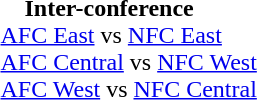<table border=0 style="margin: 0 0 0 1.5;">
<tr valign="top">
<td><br>    <strong>Inter-conference</strong><br>
<a href='#'>AFC East</a> vs <a href='#'>NFC East</a><br>
<a href='#'>AFC Central</a> vs <a href='#'>NFC West</a><br>
<a href='#'>AFC West</a> vs <a href='#'>NFC Central</a><br></td>
<td style="padding-left:40px;"></td>
</tr>
</table>
